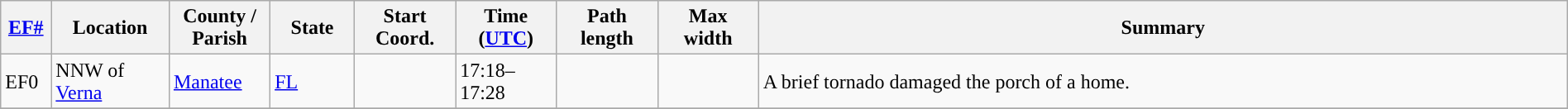<table class="wikitable sortable" style="width:100%;">
<tr>
<th scope="col"  style="width:3%; text-align:center;"><a href='#'>EF#</a></th>
<th scope="col"  style="width:7%; text-align:center;" class="unsortable">Location</th>
<th scope="col"  style="width:6%; text-align:center;" class="unsortable">County / Parish</th>
<th scope="col"  style="width:5%; text-align:center;">State</th>
<th scope="col"  style="width:6%; text-align:center;">Start Coord.</th>
<th scope="col"  style="width:6%; text-align:center;">Time (<a href='#'>UTC</a>)</th>
<th scope="col"  style="width:6%; text-align:center;">Path length</th>
<th scope="col"  style="width:6%; text-align:center;">Max width</th>
<th scope="col" class="unsortable" style="width:48%; text-align:center;">Summary</th>
</tr>
<tr>
<td>EF0</td>
<td>NNW of <a href='#'>Verna</a></td>
<td><a href='#'>Manatee</a></td>
<td><a href='#'>FL</a></td>
<td></td>
<td>17:18–17:28</td>
<td></td>
<td></td>
<td>A brief tornado damaged the porch of a home.</td>
</tr>
<tr>
</tr>
</table>
